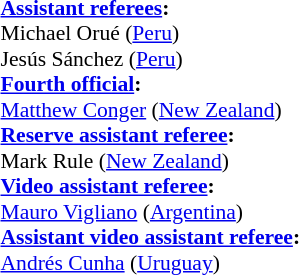<table width=50% style="font-size:90%">
<tr>
<td><br><strong><a href='#'>Assistant referees</a>:</strong>
<br>Michael Orué (<a href='#'>Peru</a>)
<br>Jesús Sánchez (<a href='#'>Peru</a>)
<br><strong><a href='#'>Fourth official</a>:</strong>
<br><a href='#'>Matthew Conger</a> (<a href='#'>New Zealand</a>)
<br><strong><a href='#'>Reserve assistant referee</a>:</strong>
<br>Mark Rule (<a href='#'>New Zealand</a>)
<br><strong><a href='#'>Video assistant referee</a>:</strong>
<br><a href='#'>Mauro Vigliano</a> (<a href='#'>Argentina</a>)
<br><strong><a href='#'>Assistant video assistant referee</a>:</strong>
<br><a href='#'>Andrés Cunha</a> (<a href='#'>Uruguay</a>)</td>
</tr>
</table>
